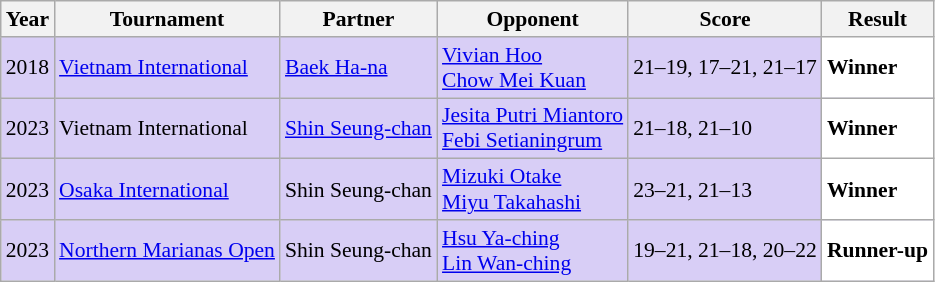<table class="sortable wikitable" style="font-size: 90%;">
<tr>
<th>Year</th>
<th>Tournament</th>
<th>Partner</th>
<th>Opponent</th>
<th>Score</th>
<th>Result</th>
</tr>
<tr style="background:#D8CEF6">
<td align="center">2018</td>
<td align="left"><a href='#'>Vietnam International</a></td>
<td align="left"> <a href='#'>Baek Ha-na</a></td>
<td align="left"> <a href='#'>Vivian Hoo</a><br> <a href='#'>Chow Mei Kuan</a></td>
<td align="left">21–19, 17–21, 21–17</td>
<td style="text-align:left; background:white"> <strong>Winner</strong></td>
</tr>
<tr style="background:#D8CEF6">
<td align="center">2023</td>
<td align="left">Vietnam International</td>
<td align="left"> <a href='#'>Shin Seung-chan</a></td>
<td align="left"> <a href='#'>Jesita Putri Miantoro</a><br> <a href='#'>Febi Setianingrum</a></td>
<td align="left">21–18, 21–10</td>
<td style="text-align:left; background:white"> <strong>Winner</strong></td>
</tr>
<tr style="background:#D8CEF6">
<td align="center">2023</td>
<td align="left"><a href='#'>Osaka International</a></td>
<td align="left"> Shin Seung-chan</td>
<td align="left"> <a href='#'>Mizuki Otake</a><br> <a href='#'>Miyu Takahashi</a></td>
<td align="left">23–21, 21–13</td>
<td style="text-align:left; background:white"> <strong>Winner</strong></td>
</tr>
<tr style="background:#D8CEF6">
<td align="center">2023</td>
<td align="left"><a href='#'>Northern Marianas Open</a></td>
<td align="left"> Shin Seung-chan</td>
<td align="left"> <a href='#'>Hsu Ya-ching</a><br> <a href='#'>Lin Wan-ching</a></td>
<td align="left">19–21, 21–18, 20–22</td>
<td style="text-align:left; background:white"> <strong>Runner-up</strong></td>
</tr>
</table>
